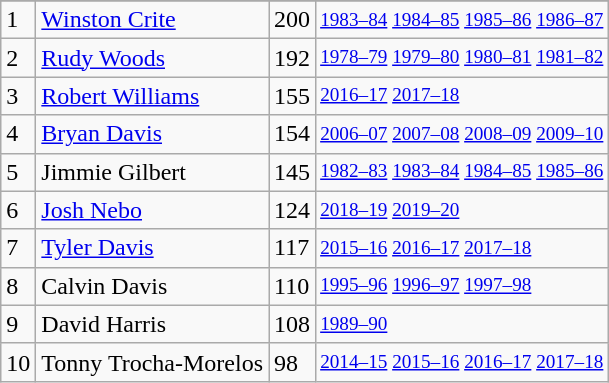<table class="wikitable">
<tr>
</tr>
<tr>
<td>1</td>
<td><a href='#'>Winston Crite</a></td>
<td>200</td>
<td style="font-size:80%;"><a href='#'>1983–84</a> <a href='#'>1984–85</a> <a href='#'>1985–86</a> <a href='#'>1986–87</a></td>
</tr>
<tr>
<td>2</td>
<td><a href='#'>Rudy Woods</a></td>
<td>192</td>
<td style="font-size:80%;"><a href='#'>1978–79</a> <a href='#'>1979–80</a> <a href='#'>1980–81</a> <a href='#'>1981–82</a></td>
</tr>
<tr>
<td>3</td>
<td><a href='#'>Robert Williams</a></td>
<td>155</td>
<td style="font-size:80%;"><a href='#'>2016–17</a> <a href='#'>2017–18</a></td>
</tr>
<tr>
<td>4</td>
<td><a href='#'>Bryan Davis</a></td>
<td>154</td>
<td style="font-size:80%;"><a href='#'>2006–07</a> <a href='#'>2007–08</a> <a href='#'>2008–09</a> <a href='#'>2009–10</a></td>
</tr>
<tr>
<td>5</td>
<td>Jimmie Gilbert</td>
<td>145</td>
<td style="font-size:80%;"><a href='#'>1982–83</a> <a href='#'>1983–84</a> <a href='#'>1984–85</a> <a href='#'>1985–86</a></td>
</tr>
<tr>
<td>6</td>
<td><a href='#'>Josh Nebo</a></td>
<td>124</td>
<td style="font-size:80%;"><a href='#'>2018–19</a> <a href='#'>2019–20</a></td>
</tr>
<tr>
<td>7</td>
<td><a href='#'>Tyler Davis</a></td>
<td>117</td>
<td style="font-size:80%;"><a href='#'>2015–16</a> <a href='#'>2016–17</a> <a href='#'>2017–18</a></td>
</tr>
<tr>
<td>8</td>
<td>Calvin Davis</td>
<td>110</td>
<td style="font-size:80%;"><a href='#'>1995–96</a> <a href='#'>1996–97</a> <a href='#'>1997–98</a></td>
</tr>
<tr>
<td>9</td>
<td>David Harris</td>
<td>108</td>
<td style="font-size:80%;"><a href='#'>1989–90</a></td>
</tr>
<tr>
<td>10</td>
<td>Tonny Trocha-Morelos</td>
<td>98</td>
<td style="font-size:80%;"><a href='#'>2014–15</a> <a href='#'>2015–16</a> <a href='#'>2016–17</a> <a href='#'>2017–18</a></td>
</tr>
</table>
